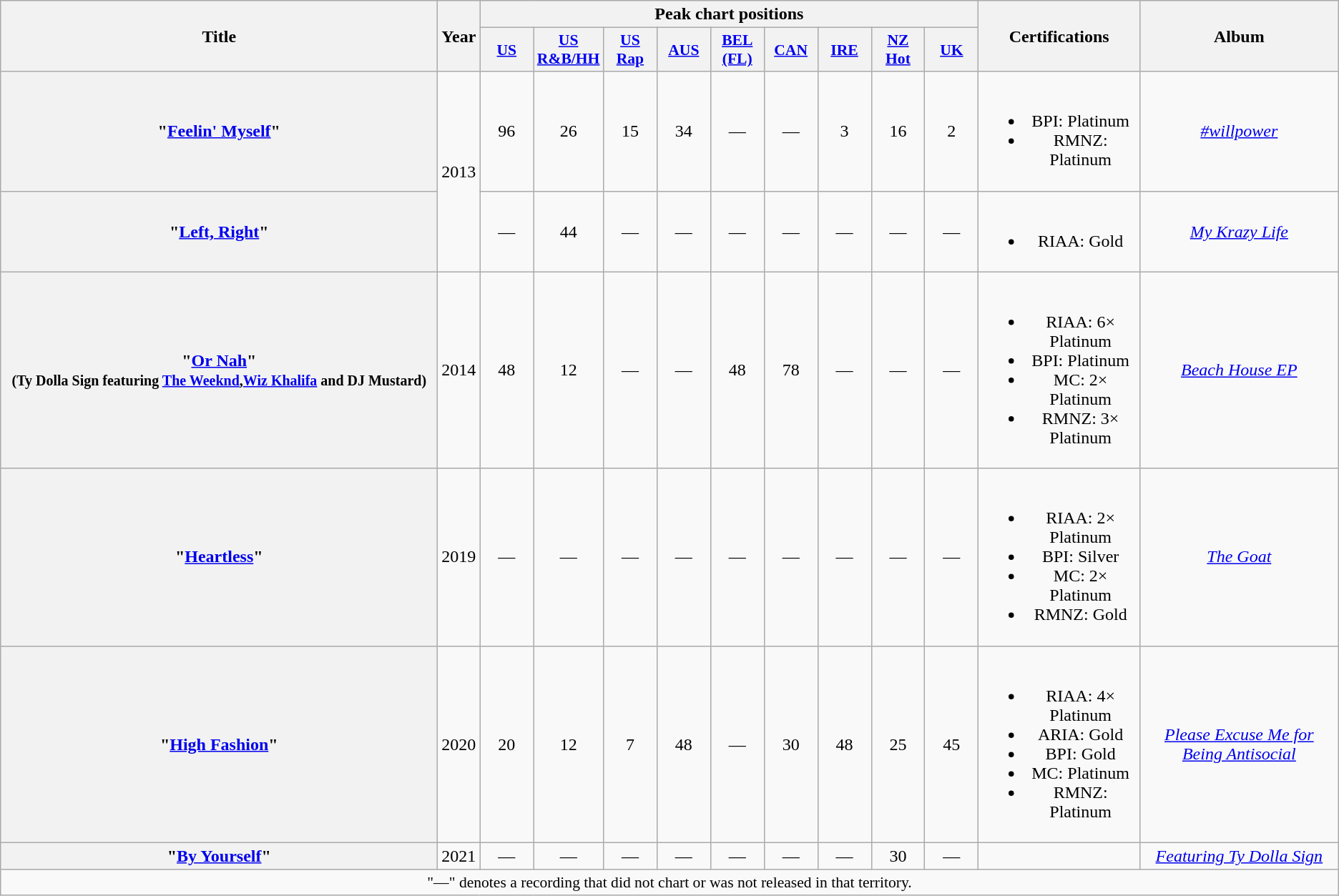<table class="wikitable plainrowheaders" style="text-align:center;">
<tr>
<th scope="col" rowspan="2" style="width:25em;">Title</th>
<th scope="col" rowspan="2">Year</th>
<th scope="col" colspan="9">Peak chart positions</th>
<th scope="col" rowspan="2">Certifications</th>
<th scope="col" rowspan="2">Album</th>
</tr>
<tr>
<th scope="col" style="width:3em;font-size:90%;"><a href='#'>US</a><br></th>
<th scope="col" style="width:3em;font-size:90%;"><a href='#'>US<br>R&B/HH</a><br></th>
<th scope="col" style="width:3em;font-size:90%;"><a href='#'>US Rap</a><br></th>
<th scope="col" style="width:3em;font-size:90%;"><a href='#'>AUS</a><br></th>
<th scope="col" style="width:3em;font-size:90%;"><a href='#'>BEL<br>(FL)</a><br></th>
<th scope="col" style="width:3em;font-size:90%;"><a href='#'>CAN</a><br></th>
<th scope="col" style="width:3em;font-size:90%;"><a href='#'>IRE</a><br></th>
<th scope="col" style="width:3em;font-size:90%;"><a href='#'>NZ<br>Hot</a><br></th>
<th scope="col" style="width:3em;font-size:90%;"><a href='#'>UK</a><br></th>
</tr>
<tr>
<th scope="row">"<a href='#'>Feelin' Myself</a>"<br></th>
<td rowspan=2>2013</td>
<td>96</td>
<td>26</td>
<td>15</td>
<td>34</td>
<td>—</td>
<td>—</td>
<td>3</td>
<td>16</td>
<td>2</td>
<td><br><ul><li>BPI: Platinum</li><li>RMNZ: Platinum</li></ul></td>
<td><em><a href='#'>#willpower</a></em></td>
</tr>
<tr>
<th scope="row">"<a href='#'>Left, Right</a>"<br></th>
<td>—</td>
<td>44</td>
<td>—</td>
<td>—</td>
<td>—</td>
<td>—</td>
<td>—</td>
<td>—</td>
<td>—</td>
<td><br><ul><li>RIAA: Gold</li></ul></td>
<td><em><a href='#'>My Krazy Life</a></em></td>
</tr>
<tr>
<th scope="row">"<a href='#'>Or Nah</a>"<br><small>(Ty Dolla Sign featuring <a href='#'>The Weeknd</a>,<a href='#'>Wiz Khalifa</a> and DJ Mustard)</small></th>
<td>2014</td>
<td>48</td>
<td>12</td>
<td>—</td>
<td>—</td>
<td>48</td>
<td>78</td>
<td>—</td>
<td>—</td>
<td>—</td>
<td><br><ul><li>RIAA: 6× Platinum</li><li>BPI: Platinum</li><li>MC: 2× Platinum</li><li>RMNZ: 3× Platinum</li></ul></td>
<td><em><a href='#'>Beach House EP</a></em></td>
</tr>
<tr>
<th scope="row">"<a href='#'>Heartless</a>"<br></th>
<td>2019</td>
<td>—</td>
<td>—</td>
<td>—</td>
<td>—</td>
<td>—</td>
<td>—</td>
<td>—</td>
<td>—</td>
<td>—</td>
<td><br><ul><li>RIAA: 2× Platinum</li><li>BPI: Silver</li><li>MC: 2× Platinum</li><li>RMNZ: Gold</li></ul></td>
<td><em><a href='#'>The Goat</a></em></td>
</tr>
<tr>
<th scope="row">"<a href='#'>High Fashion</a>"<br></th>
<td>2020</td>
<td>20</td>
<td>12</td>
<td>7</td>
<td>48</td>
<td>—</td>
<td>30</td>
<td>48</td>
<td>25</td>
<td>45</td>
<td><br><ul><li>RIAA: 4× Platinum</li><li>ARIA: Gold</li><li>BPI: Gold</li><li>MC: Platinum</li><li>RMNZ: Platinum</li></ul></td>
<td><em><a href='#'>Please Excuse Me for Being Antisocial</a></em></td>
</tr>
<tr>
<th scope="row">"<a href='#'>By Yourself</a>"<br></th>
<td>2021</td>
<td>—</td>
<td>—</td>
<td>—</td>
<td>—</td>
<td>—</td>
<td>—</td>
<td>—</td>
<td>30</td>
<td>—</td>
<td></td>
<td><em><a href='#'>Featuring Ty Dolla Sign</a></em></td>
</tr>
<tr>
<td colspan="14" style="font-size:90%">"—" denotes a recording that did not chart or was not released in that territory.</td>
</tr>
</table>
